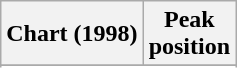<table class="wikitable">
<tr>
<th>Chart (1998)</th>
<th>Peak<br>position</th>
</tr>
<tr>
</tr>
<tr>
</tr>
</table>
